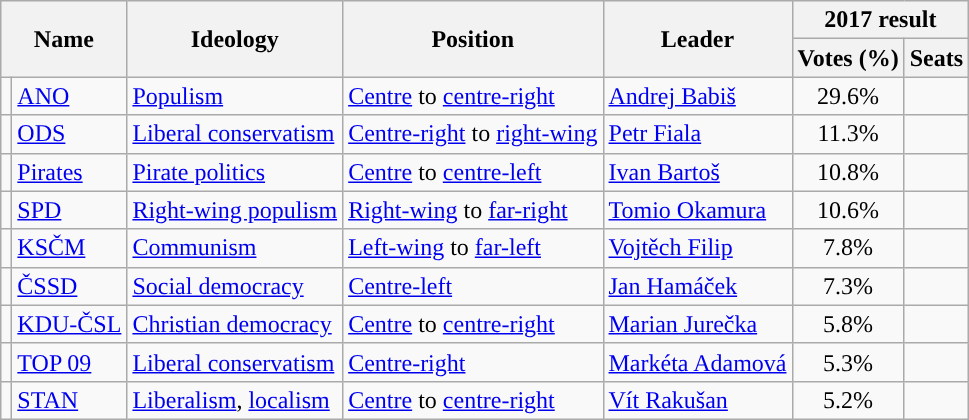<table class="wikitable">
<tr>
<th rowspan="2" colspan=2>Name</th>
<th rowspan="2">Ideology</th>
<th rowspan="2">Position</th>
<th rowspan="2">Leader</th>
<th colspan="2">2017 result</th>
</tr>
<tr>
<th>Votes (%)</th>
<th>Seats</th>
</tr>
<tr>
<td style="color:inherit;background:"></td>
<td><a href='#'>ANO</a></td>
<td><a href='#'>Populism</a></td>
<td><a href='#'>Centre</a> to <a href='#'>centre-right</a></td>
<td><a href='#'>Andrej Babiš</a></td>
<td style="text-align:center;">29.6%</td>
<td></td>
</tr>
<tr>
<td style="color:inherit;background:"></td>
<td><a href='#'>ODS</a></td>
<td><a href='#'>Liberal conservatism</a></td>
<td><a href='#'>Centre-right</a> to <a href='#'>right-wing</a></td>
<td><a href='#'>Petr Fiala</a></td>
<td style="text-align:center;">11.3%</td>
<td></td>
</tr>
<tr>
<td style="color:inherit;background:"></td>
<td><a href='#'>Pirates</a></td>
<td><a href='#'>Pirate politics</a></td>
<td><a href='#'>Centre</a> to <a href='#'>centre-left</a></td>
<td><a href='#'>Ivan Bartoš</a></td>
<td style="text-align:center;">10.8%</td>
<td></td>
</tr>
<tr>
<td style="color:inherit;background:"></td>
<td><a href='#'>SPD</a></td>
<td><a href='#'>Right-wing populism</a></td>
<td><a href='#'>Right-wing</a> to <a href='#'>far-right</a></td>
<td><a href='#'>Tomio Okamura</a></td>
<td style="text-align:center;">10.6%</td>
<td></td>
</tr>
<tr>
<td style="color:inherit;background:"></td>
<td><a href='#'>KSČM</a></td>
<td><a href='#'>Communism</a></td>
<td><a href='#'>Left-wing</a> to <a href='#'>far-left</a></td>
<td><a href='#'>Vojtěch Filip</a></td>
<td style="text-align:center;">7.8%</td>
<td></td>
</tr>
<tr>
<td style="color:inherit;background:"></td>
<td><a href='#'>ČSSD</a></td>
<td><a href='#'>Social democracy</a></td>
<td><a href='#'>Centre-left</a></td>
<td><a href='#'>Jan Hamáček</a></td>
<td style="text-align:center;">7.3%</td>
<td></td>
</tr>
<tr>
<td style="color:inherit;background:"></td>
<td><a href='#'>KDU-ČSL</a></td>
<td><a href='#'>Christian democracy</a></td>
<td><a href='#'>Centre</a> to <a href='#'>centre-right</a></td>
<td><a href='#'>Marian Jurečka</a></td>
<td style="text-align:center;">5.8%</td>
<td></td>
</tr>
<tr>
<td style="color:inherit;background:"></td>
<td><a href='#'>TOP 09</a></td>
<td><a href='#'>Liberal conservatism</a></td>
<td><a href='#'>Centre-right</a></td>
<td><a href='#'>Markéta Adamová</a></td>
<td style="text-align:center;">5.3%</td>
<td></td>
</tr>
<tr>
<td style="color:inherit;background:"></td>
<td><a href='#'>STAN</a></td>
<td><a href='#'>Liberalism</a>, <a href='#'>localism</a></td>
<td><a href='#'>Centre</a> to <a href='#'>centre-right</a></td>
<td><a href='#'>Vít Rakušan</a></td>
<td style="text-align:center;">5.2%</td>
<td></td>
</tr>
</table>
